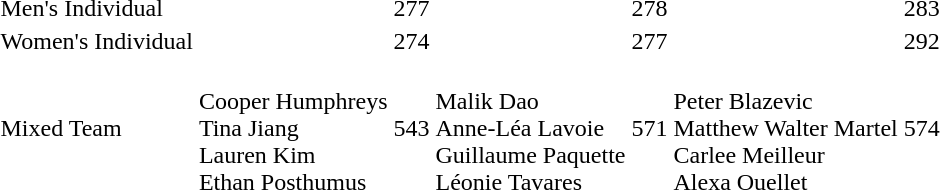<table>
<tr>
<td>Men's Individual</td>
<td></td>
<td>277</td>
<td></td>
<td>278</td>
<td></td>
<td>283</td>
</tr>
<tr>
<td>Women's Individual</td>
<td></td>
<td>274</td>
<td></td>
<td>277</td>
<td></td>
<td>292</td>
</tr>
<tr>
<td>Mixed Team</td>
<td><br>Cooper Humphreys<br>Tina Jiang<br>Lauren Kim<br>Ethan Posthumus</td>
<td>543</td>
<td><br>Malik Dao<br>Anne-Léa Lavoie<br>Guillaume Paquette<br>Léonie Tavares</td>
<td>571</td>
<td><br>Peter Blazevic<br>Matthew Walter Martel<br>Carlee Meilleur<br>Alexa Ouellet</td>
<td>574</td>
</tr>
</table>
